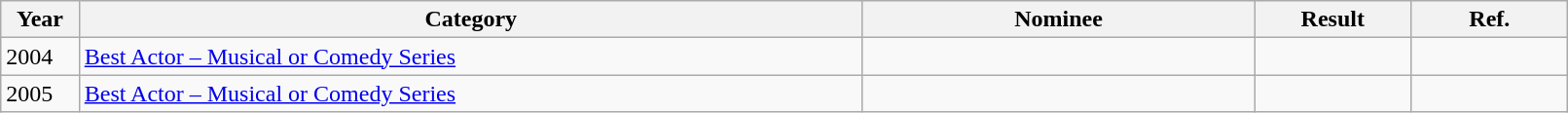<table class="wikitable" style="width:85%;">
<tr>
<th style="width:5%;">Year</th>
<th style="width:50%;">Category</th>
<th style="width:25%;">Nominee</th>
<th style="width:10%;">Result</th>
<th style="width:10%;">Ref.</th>
</tr>
<tr>
<td>2004</td>
<td><a href='#'>Best Actor – Musical or Comedy Series</a></td>
<td></td>
<td></td>
<td></td>
</tr>
<tr>
<td>2005</td>
<td><a href='#'>Best Actor – Musical or Comedy Series</a></td>
<td></td>
<td></td>
<td></td>
</tr>
</table>
